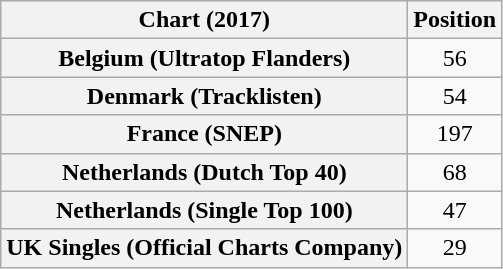<table class="wikitable plainrowheaders" style="text-align:center">
<tr>
<th scope="col">Chart (2017)</th>
<th scope="col">Position</th>
</tr>
<tr>
<th scope="row">Belgium (Ultratop Flanders)</th>
<td>56</td>
</tr>
<tr>
<th scope="row">Denmark (Tracklisten)</th>
<td>54</td>
</tr>
<tr>
<th scope="row">France (SNEP)</th>
<td>197</td>
</tr>
<tr>
<th scope="row">Netherlands (Dutch Top 40)</th>
<td>68</td>
</tr>
<tr>
<th scope="row">Netherlands (Single Top 100)</th>
<td>47</td>
</tr>
<tr>
<th scope="row">UK Singles (Official Charts Company)</th>
<td>29</td>
</tr>
</table>
